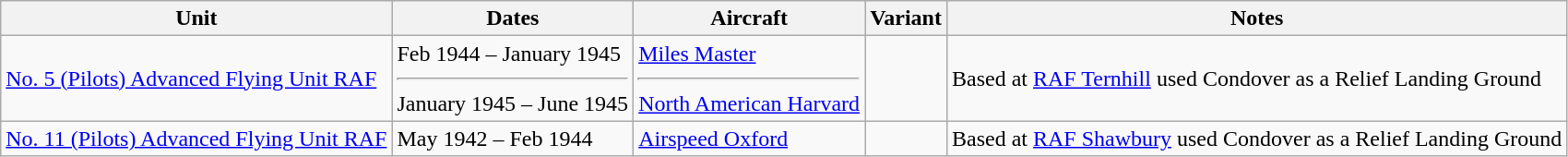<table class="wikitable">
<tr>
<th>Unit</th>
<th>Dates</th>
<th>Aircraft</th>
<th>Variant</th>
<th>Notes</th>
</tr>
<tr>
<td><a href='#'>No. 5 (Pilots) Advanced Flying Unit RAF</a></td>
<td>Feb 1944 – January 1945<hr>January 1945 – June 1945</td>
<td><a href='#'>Miles Master</a><hr><a href='#'>North American Harvard</a></td>
<td></td>
<td>Based at <a href='#'>RAF Ternhill</a> used Condover as a Relief Landing Ground</td>
</tr>
<tr>
<td><a href='#'>No. 11 (Pilots) Advanced Flying Unit RAF</a></td>
<td>May 1942 – Feb 1944</td>
<td><a href='#'>Airspeed Oxford</a></td>
<td></td>
<td>Based at <a href='#'>RAF Shawbury</a> used Condover as a Relief Landing Ground</td>
</tr>
</table>
